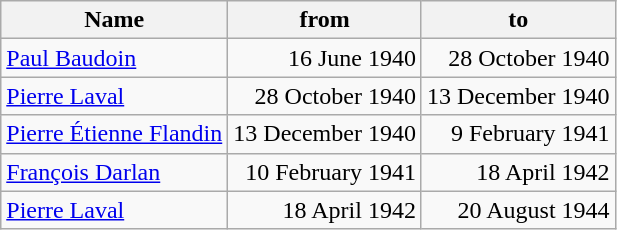<table class="wikitable" style="text-align:right;">
<tr>
<th>Name</th>
<th>from</th>
<th>to</th>
</tr>
<tr>
<td align=left><a href='#'>Paul Baudoin</a></td>
<td>16 June 1940</td>
<td>28 October 1940</td>
</tr>
<tr>
<td align=left><a href='#'>Pierre Laval</a></td>
<td>28 October 1940</td>
<td>13 December 1940</td>
</tr>
<tr>
<td align=left><a href='#'>Pierre Étienne Flandin</a></td>
<td>13 December 1940</td>
<td>9 February 1941</td>
</tr>
<tr>
<td align=left><a href='#'>François Darlan</a></td>
<td>10 February 1941</td>
<td>18 April 1942</td>
</tr>
<tr>
<td align=left><a href='#'>Pierre Laval</a></td>
<td>18 April 1942</td>
<td>20 August 1944</td>
</tr>
</table>
